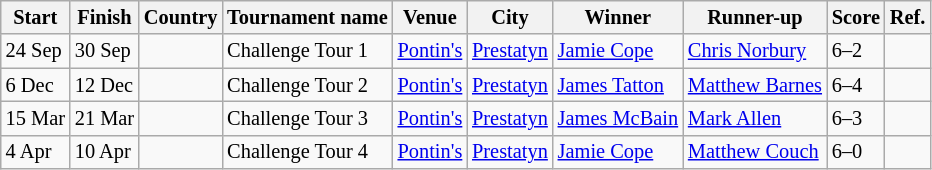<table class="wikitable sortable" style="font-size: 85%">
<tr>
<th>Start</th>
<th>Finish</th>
<th>Country</th>
<th>Tournament name</th>
<th>Venue</th>
<th>City</th>
<th>Winner</th>
<th>Runner-up</th>
<th>Score</th>
<th>Ref.</th>
</tr>
<tr>
<td>24 Sep</td>
<td>30 Sep</td>
<td></td>
<td>Challenge Tour 1</td>
<td><a href='#'>Pontin's</a></td>
<td><a href='#'>Prestatyn</a></td>
<td> <a href='#'>Jamie Cope</a></td>
<td> <a href='#'>Chris Norbury</a></td>
<td>6–2</td>
<td></td>
</tr>
<tr>
<td>6 Dec</td>
<td>12 Dec</td>
<td></td>
<td>Challenge Tour 2</td>
<td><a href='#'>Pontin's</a></td>
<td><a href='#'>Prestatyn</a></td>
<td> <a href='#'>James Tatton</a></td>
<td> <a href='#'>Matthew Barnes</a></td>
<td>6–4</td>
<td></td>
</tr>
<tr>
<td>15 Mar</td>
<td>21 Mar</td>
<td></td>
<td>Challenge Tour 3</td>
<td><a href='#'>Pontin's</a></td>
<td><a href='#'>Prestatyn</a></td>
<td> <a href='#'>James McBain</a></td>
<td> <a href='#'>Mark Allen</a></td>
<td>6–3</td>
<td></td>
</tr>
<tr>
<td>4 Apr</td>
<td>10 Apr</td>
<td></td>
<td>Challenge Tour 4</td>
<td><a href='#'>Pontin's</a></td>
<td><a href='#'>Prestatyn</a></td>
<td> <a href='#'>Jamie Cope</a></td>
<td> <a href='#'>Matthew Couch</a></td>
<td>6–0</td>
<td></td>
</tr>
</table>
